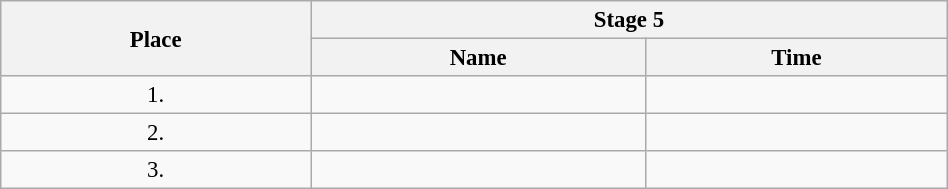<table class=wikitable style="font-size:95%" width="50%">
<tr>
<th rowspan="2">Place</th>
<th colspan="2">Stage 5</th>
</tr>
<tr>
<th>Name</th>
<th>Time</th>
</tr>
<tr>
<td align="center">1.</td>
<td></td>
<td></td>
</tr>
<tr>
<td align="center">2.</td>
<td></td>
<td></td>
</tr>
<tr>
<td align="center">3.</td>
<td></td>
<td></td>
</tr>
</table>
